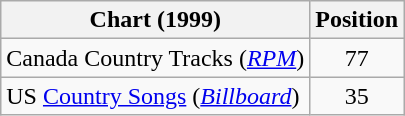<table class="wikitable sortable">
<tr>
<th scope="col">Chart (1999)</th>
<th scope="col">Position</th>
</tr>
<tr>
<td>Canada Country Tracks (<em><a href='#'>RPM</a></em>)</td>
<td align="center">77</td>
</tr>
<tr>
<td>US <a href='#'>Country Songs</a> (<em><a href='#'>Billboard</a></em>)</td>
<td align="center">35</td>
</tr>
</table>
